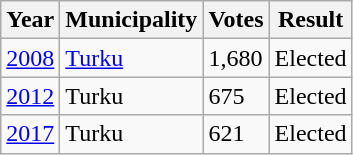<table class="wikitable">
<tr>
<th>Year</th>
<th>Municipality</th>
<th>Votes</th>
<th>Result</th>
</tr>
<tr>
<td><a href='#'>2008</a></td>
<td><a href='#'>Turku</a></td>
<td>1,680</td>
<td>Elected</td>
</tr>
<tr>
<td><a href='#'>2012</a></td>
<td>Turku</td>
<td>675</td>
<td>Elected</td>
</tr>
<tr>
<td><a href='#'>2017</a></td>
<td>Turku</td>
<td>621</td>
<td>Elected</td>
</tr>
</table>
